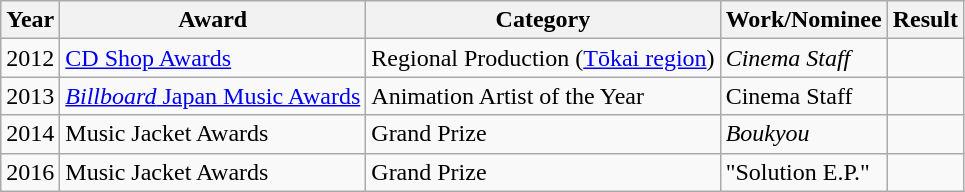<table class="wikitable">
<tr>
<th>Year</th>
<th>Award</th>
<th>Category</th>
<th>Work/Nominee</th>
<th>Result</th>
</tr>
<tr>
<td align="center">2012</td>
<td><a href='#'>CD Shop Awards</a></td>
<td>Regional Production (<a href='#'>Tōkai region</a>)</td>
<td><em>Cinema Staff</em></td>
<td></td>
</tr>
<tr>
<td align="center">2013</td>
<td><a href='#'><em>Billboard</em> Japan Music Awards</a></td>
<td>Animation Artist of the Year</td>
<td>Cinema Staff</td>
<td></td>
</tr>
<tr>
<td align="center">2014</td>
<td>Music Jacket Awards</td>
<td>Grand Prize</td>
<td><em>Boukyou</em></td>
<td></td>
</tr>
<tr>
<td align="center">2016</td>
<td>Music Jacket Awards</td>
<td>Grand Prize</td>
<td>"Solution E.P."</td>
<td></td>
</tr>
</table>
